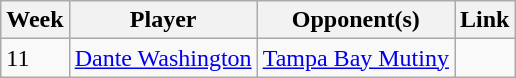<table class=wikitable>
<tr>
<th>Week</th>
<th>Player</th>
<th>Opponent(s)</th>
<th>Link</th>
</tr>
<tr>
<td>11</td>
<td> <a href='#'>Dante Washington</a></td>
<td><a href='#'>Tampa Bay Mutiny</a></td>
<td></td>
</tr>
</table>
